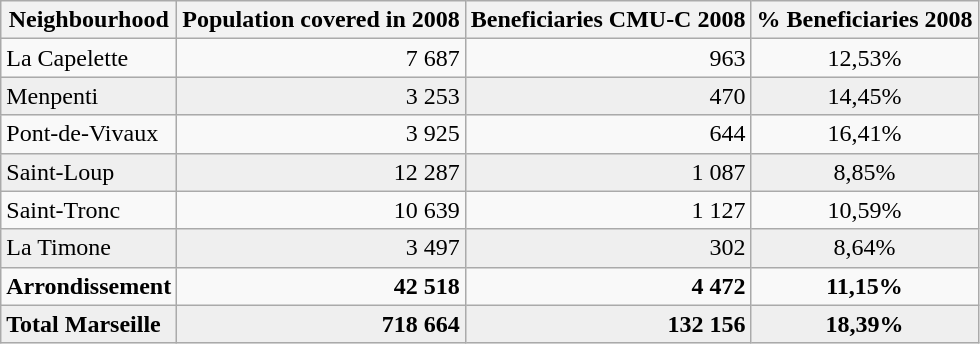<table class=wikitable>
<tr>
<th>Neighbourhood</th>
<th>Population covered in 2008</th>
<th>Beneficiaries CMU-C 2008</th>
<th>% Beneficiaries 2008</th>
</tr>
<tr>
<td>La Capelette</td>
<td style="text-align:right;">7 687</td>
<td style="text-align:right;">963</td>
<td style="text-align:center;">12,53%</td>
</tr>
<tr style="background:#EFEFEF">
<td>Menpenti</td>
<td style="text-align:right;">3 253</td>
<td style="text-align:right;">470</td>
<td style="text-align:center;">14,45%</td>
</tr>
<tr>
<td>Pont-de-Vivaux</td>
<td style="text-align:right;">3 925</td>
<td style="text-align:right;">644</td>
<td style="text-align:center;">16,41%</td>
</tr>
<tr style="background:#EFEFEF">
<td>Saint-Loup</td>
<td style="text-align:right;">12 287</td>
<td style="text-align:right;">1 087</td>
<td style="text-align:center;">8,85%</td>
</tr>
<tr>
<td>Saint-Tronc</td>
<td style="text-align:right;">10 639</td>
<td style="text-align:right;">1 127</td>
<td style="text-align:center;">10,59%</td>
</tr>
<tr style="background:#EFEFEF">
<td>La Timone</td>
<td style="text-align:right;">3 497</td>
<td style="text-align:right;">302</td>
<td style="text-align:center;">8,64%</td>
</tr>
<tr>
<td><strong>Arrondissement</strong></td>
<td style="text-align:right;"><strong>42 518</strong></td>
<td style="text-align:right;"><strong>4 472</strong></td>
<td style="text-align:center;"><strong>11,15%</strong></td>
</tr>
<tr style="background:#EFEFEF">
<td><strong>Total Marseille</strong></td>
<td style="text-align:right;"><strong>718 664</strong></td>
<td style="text-align:right;"><strong>132 156</strong></td>
<td style="text-align:center;"><strong>18,39%</strong></td>
</tr>
</table>
